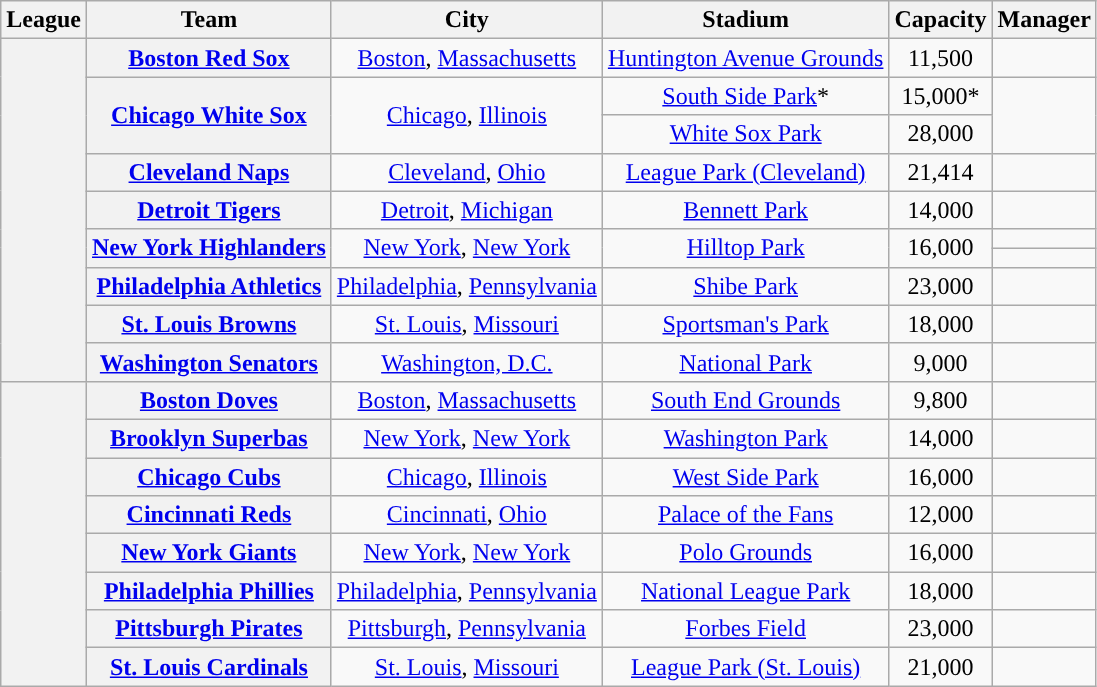<table class="wikitable sortable plainrowheaders" style="text-align:center;">
<tr>
<th scope="col">League</th>
<th scope="col">Team</th>
<th scope="col">City</th>
<th scope="col">Stadium</th>
<th scope="col">Capacity</th>
<th scope="col">Manager</th>
</tr>
<tr>
<th rowspan="10"></th>
<th scope="row"><a href='#'>Boston Red Sox</a></th>
<td><a href='#'>Boston</a>, <a href='#'>Massachusetts</a></td>
<td><a href='#'>Huntington Avenue Grounds</a></td>
<td>11,500</td>
<td></td>
</tr>
<tr>
<th rowspan="2" scope="row"><a href='#'>Chicago White Sox</a></th>
<td rowspan="2"><a href='#'>Chicago</a>, <a href='#'>Illinois</a></td>
<td><a href='#'>South Side Park</a>*</td>
<td>15,000*</td>
<td rowspan="2"></td>
</tr>
<tr>
<td><a href='#'>White Sox Park</a></td>
<td>28,000</td>
</tr>
<tr>
<th scope="row"><a href='#'>Cleveland Naps</a></th>
<td><a href='#'>Cleveland</a>, <a href='#'>Ohio</a></td>
<td><a href='#'>League Park (Cleveland)</a></td>
<td>21,414</td>
<td></td>
</tr>
<tr>
<th scope="row"><a href='#'>Detroit Tigers</a></th>
<td><a href='#'>Detroit</a>, <a href='#'>Michigan</a></td>
<td><a href='#'>Bennett Park</a></td>
<td>14,000</td>
<td></td>
</tr>
<tr>
<th rowspan="2" scope="row"><a href='#'>New York Highlanders</a></th>
<td rowspan="2"><a href='#'>New York</a>, <a href='#'>New York</a></td>
<td rowspan="2"><a href='#'>Hilltop Park</a></td>
<td rowspan="2">16,000</td>
<td></td>
</tr>
<tr>
<td></td>
</tr>
<tr>
<th scope="row"><a href='#'>Philadelphia Athletics</a></th>
<td><a href='#'>Philadelphia</a>, <a href='#'>Pennsylvania</a></td>
<td><a href='#'>Shibe Park</a></td>
<td>23,000</td>
<td></td>
</tr>
<tr>
<th scope="row"><a href='#'>St. Louis Browns</a></th>
<td><a href='#'>St. Louis</a>, <a href='#'>Missouri</a></td>
<td><a href='#'>Sportsman's Park</a></td>
<td>18,000</td>
<td></td>
</tr>
<tr>
<th scope="row"><a href='#'>Washington Senators</a></th>
<td><a href='#'>Washington, D.C.</a></td>
<td><a href='#'>National Park</a></td>
<td>9,000</td>
<td></td>
</tr>
<tr>
<th rowspan="8"></th>
<th scope="row"><a href='#'>Boston Doves</a></th>
<td><a href='#'>Boston</a>, <a href='#'>Massachusetts</a></td>
<td><a href='#'>South End Grounds</a></td>
<td>9,800</td>
<td></td>
</tr>
<tr>
<th scope="row"><a href='#'>Brooklyn Superbas</a></th>
<td><a href='#'>New York</a>, <a href='#'>New York</a></td>
<td><a href='#'>Washington Park</a></td>
<td>14,000</td>
<td></td>
</tr>
<tr>
<th scope="row"><a href='#'>Chicago Cubs</a></th>
<td><a href='#'>Chicago</a>, <a href='#'>Illinois</a></td>
<td><a href='#'>West Side Park</a></td>
<td>16,000</td>
<td></td>
</tr>
<tr>
<th scope="row"><a href='#'>Cincinnati Reds</a></th>
<td><a href='#'>Cincinnati</a>, <a href='#'>Ohio</a></td>
<td><a href='#'>Palace of the Fans</a></td>
<td>12,000</td>
<td></td>
</tr>
<tr>
<th scope="row"><a href='#'>New York Giants</a></th>
<td><a href='#'>New York</a>, <a href='#'>New York</a></td>
<td><a href='#'>Polo Grounds</a></td>
<td>16,000</td>
<td></td>
</tr>
<tr>
<th scope="row"><a href='#'>Philadelphia Phillies</a></th>
<td><a href='#'>Philadelphia</a>, <a href='#'>Pennsylvania</a></td>
<td><a href='#'>National League Park</a></td>
<td>18,000</td>
<td></td>
</tr>
<tr>
<th scope="row"><a href='#'>Pittsburgh Pirates</a></th>
<td><a href='#'>Pittsburgh</a>, <a href='#'>Pennsylvania</a></td>
<td><a href='#'>Forbes Field</a></td>
<td>23,000</td>
<td></td>
</tr>
<tr>
<th scope="row"><a href='#'>St. Louis Cardinals</a></th>
<td><a href='#'>St. Louis</a>, <a href='#'>Missouri</a></td>
<td><a href='#'>League Park (St. Louis)</a></td>
<td>21,000</td>
<td></td>
</tr>
</table>
